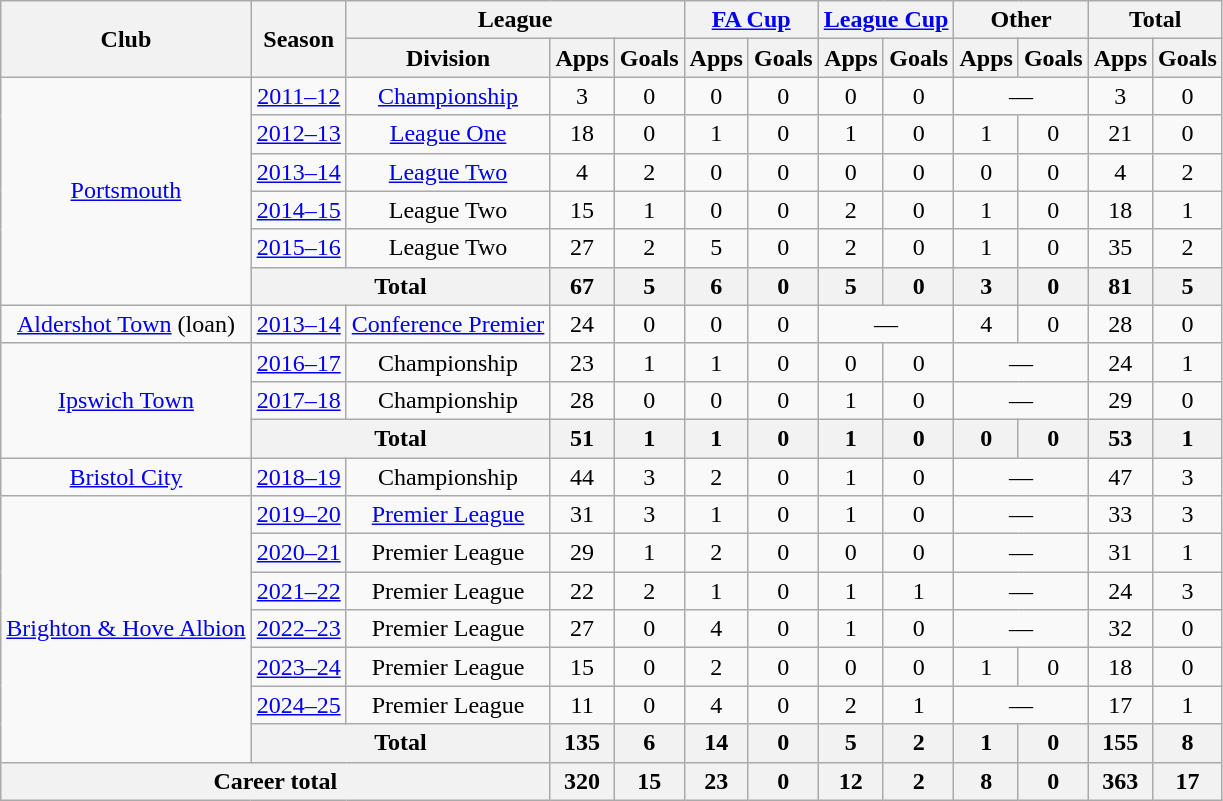<table class=wikitable style="text-align:center">
<tr>
<th rowspan="2">Club</th>
<th rowspan="2">Season</th>
<th colspan="3">League</th>
<th colspan="2"><a href='#'>FA Cup</a></th>
<th colspan="2"><a href='#'>League Cup</a></th>
<th colspan="2">Other</th>
<th colspan="2">Total</th>
</tr>
<tr>
<th>Division</th>
<th>Apps</th>
<th>Goals</th>
<th>Apps</th>
<th>Goals</th>
<th>Apps</th>
<th>Goals</th>
<th>Apps</th>
<th>Goals</th>
<th>Apps</th>
<th>Goals</th>
</tr>
<tr>
<td rowspan="6"><a href='#'>Portsmouth</a></td>
<td><a href='#'>2011–12</a></td>
<td><a href='#'>Championship</a></td>
<td>3</td>
<td>0</td>
<td>0</td>
<td>0</td>
<td>0</td>
<td>0</td>
<td colspan="2">—</td>
<td>3</td>
<td>0</td>
</tr>
<tr>
<td><a href='#'>2012–13</a></td>
<td><a href='#'>League One</a></td>
<td>18</td>
<td>0</td>
<td>1</td>
<td>0</td>
<td>1</td>
<td>0</td>
<td>1</td>
<td>0</td>
<td>21</td>
<td>0</td>
</tr>
<tr>
<td><a href='#'>2013–14</a></td>
<td><a href='#'>League Two</a></td>
<td>4</td>
<td>2</td>
<td>0</td>
<td>0</td>
<td>0</td>
<td>0</td>
<td>0</td>
<td>0</td>
<td>4</td>
<td>2</td>
</tr>
<tr>
<td><a href='#'>2014–15</a></td>
<td>League Two</td>
<td>15</td>
<td>1</td>
<td>0</td>
<td>0</td>
<td>2</td>
<td>0</td>
<td>1</td>
<td>0</td>
<td>18</td>
<td>1</td>
</tr>
<tr>
<td><a href='#'>2015–16</a></td>
<td>League Two</td>
<td>27</td>
<td>2</td>
<td>5</td>
<td>0</td>
<td>2</td>
<td>0</td>
<td>1</td>
<td>0</td>
<td>35</td>
<td>2</td>
</tr>
<tr>
<th colspan="2">Total</th>
<th>67</th>
<th>5</th>
<th>6</th>
<th>0</th>
<th>5</th>
<th>0</th>
<th>3</th>
<th>0</th>
<th>81</th>
<th>5</th>
</tr>
<tr>
<td><a href='#'>Aldershot Town</a> (loan)</td>
<td><a href='#'>2013–14</a></td>
<td><a href='#'>Conference Premier</a></td>
<td>24</td>
<td>0</td>
<td>0</td>
<td>0</td>
<td colspan="2">—</td>
<td>4</td>
<td>0</td>
<td>28</td>
<td>0</td>
</tr>
<tr>
<td rowspan="3"><a href='#'>Ipswich Town</a></td>
<td><a href='#'>2016–17</a></td>
<td>Championship</td>
<td>23</td>
<td>1</td>
<td>1</td>
<td>0</td>
<td>0</td>
<td>0</td>
<td colspan="2">—</td>
<td>24</td>
<td>1</td>
</tr>
<tr>
<td><a href='#'>2017–18</a></td>
<td>Championship</td>
<td>28</td>
<td>0</td>
<td>0</td>
<td>0</td>
<td>1</td>
<td>0</td>
<td colspan="2">—</td>
<td>29</td>
<td>0</td>
</tr>
<tr>
<th colspan="2">Total</th>
<th>51</th>
<th>1</th>
<th>1</th>
<th>0</th>
<th>1</th>
<th>0</th>
<th>0</th>
<th>0</th>
<th>53</th>
<th>1</th>
</tr>
<tr>
<td><a href='#'>Bristol City</a></td>
<td><a href='#'>2018–19</a></td>
<td>Championship</td>
<td>44</td>
<td>3</td>
<td>2</td>
<td>0</td>
<td>1</td>
<td>0</td>
<td colspan="2">—</td>
<td>47</td>
<td>3</td>
</tr>
<tr>
<td rowspan="7"><a href='#'>Brighton & Hove Albion</a></td>
<td><a href='#'>2019–20</a></td>
<td><a href='#'>Premier League</a></td>
<td>31</td>
<td>3</td>
<td>1</td>
<td>0</td>
<td>1</td>
<td>0</td>
<td colspan="2">—</td>
<td>33</td>
<td>3</td>
</tr>
<tr>
<td><a href='#'>2020–21</a></td>
<td>Premier League</td>
<td>29</td>
<td>1</td>
<td>2</td>
<td>0</td>
<td>0</td>
<td>0</td>
<td colspan="2">—</td>
<td>31</td>
<td>1</td>
</tr>
<tr>
<td><a href='#'>2021–22</a></td>
<td>Premier League</td>
<td>22</td>
<td>2</td>
<td>1</td>
<td>0</td>
<td>1</td>
<td>1</td>
<td colspan="2">—</td>
<td>24</td>
<td>3</td>
</tr>
<tr>
<td><a href='#'>2022–23</a></td>
<td>Premier League</td>
<td>27</td>
<td>0</td>
<td>4</td>
<td>0</td>
<td>1</td>
<td>0</td>
<td colspan="2">—</td>
<td>32</td>
<td>0</td>
</tr>
<tr>
<td><a href='#'>2023–24</a></td>
<td>Premier League</td>
<td>15</td>
<td>0</td>
<td>2</td>
<td>0</td>
<td>0</td>
<td>0</td>
<td>1</td>
<td>0</td>
<td>18</td>
<td>0</td>
</tr>
<tr>
<td><a href='#'>2024–25</a></td>
<td>Premier League</td>
<td>11</td>
<td>0</td>
<td>4</td>
<td>0</td>
<td>2</td>
<td>1</td>
<td colspan="2">—</td>
<td>17</td>
<td>1</td>
</tr>
<tr>
<th colspan="2">Total</th>
<th>135</th>
<th>6</th>
<th>14</th>
<th>0</th>
<th>5</th>
<th>2</th>
<th>1</th>
<th>0</th>
<th>155</th>
<th>8</th>
</tr>
<tr>
<th colspan="3">Career total</th>
<th>320</th>
<th>15</th>
<th>23</th>
<th>0</th>
<th>12</th>
<th>2</th>
<th>8</th>
<th>0</th>
<th>363</th>
<th>17</th>
</tr>
</table>
